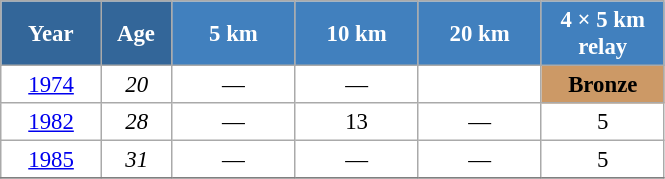<table class="wikitable" style="font-size:95%; text-align:center; border:grey solid 1px; border-collapse:collapse; background:#ffffff;">
<tr>
<th style="background-color:#369; color:white; width:60px;"> Year </th>
<th style="background-color:#369; color:white; width:40px;"> Age </th>
<th style="background-color:#4180be; color:white; width:75px;"> 5 km </th>
<th style="background-color:#4180be; color:white; width:75px;"> 10 km </th>
<th style="background-color:#4180be; color:white; width:75px;"> 20 km </th>
<th style="background-color:#4180be; color:white; width:75px;"> 4 × 5 km <br> relay </th>
</tr>
<tr>
<td><a href='#'>1974</a></td>
<td><em>20</em></td>
<td>—</td>
<td>—</td>
<td></td>
<td bgcolor="cc9966"><strong>Bronze</strong></td>
</tr>
<tr>
<td><a href='#'>1982</a></td>
<td><em>28</em></td>
<td>—</td>
<td>13</td>
<td>—</td>
<td>5</td>
</tr>
<tr>
<td><a href='#'>1985</a></td>
<td><em>31</em></td>
<td>—</td>
<td>—</td>
<td>—</td>
<td>5</td>
</tr>
<tr>
</tr>
</table>
